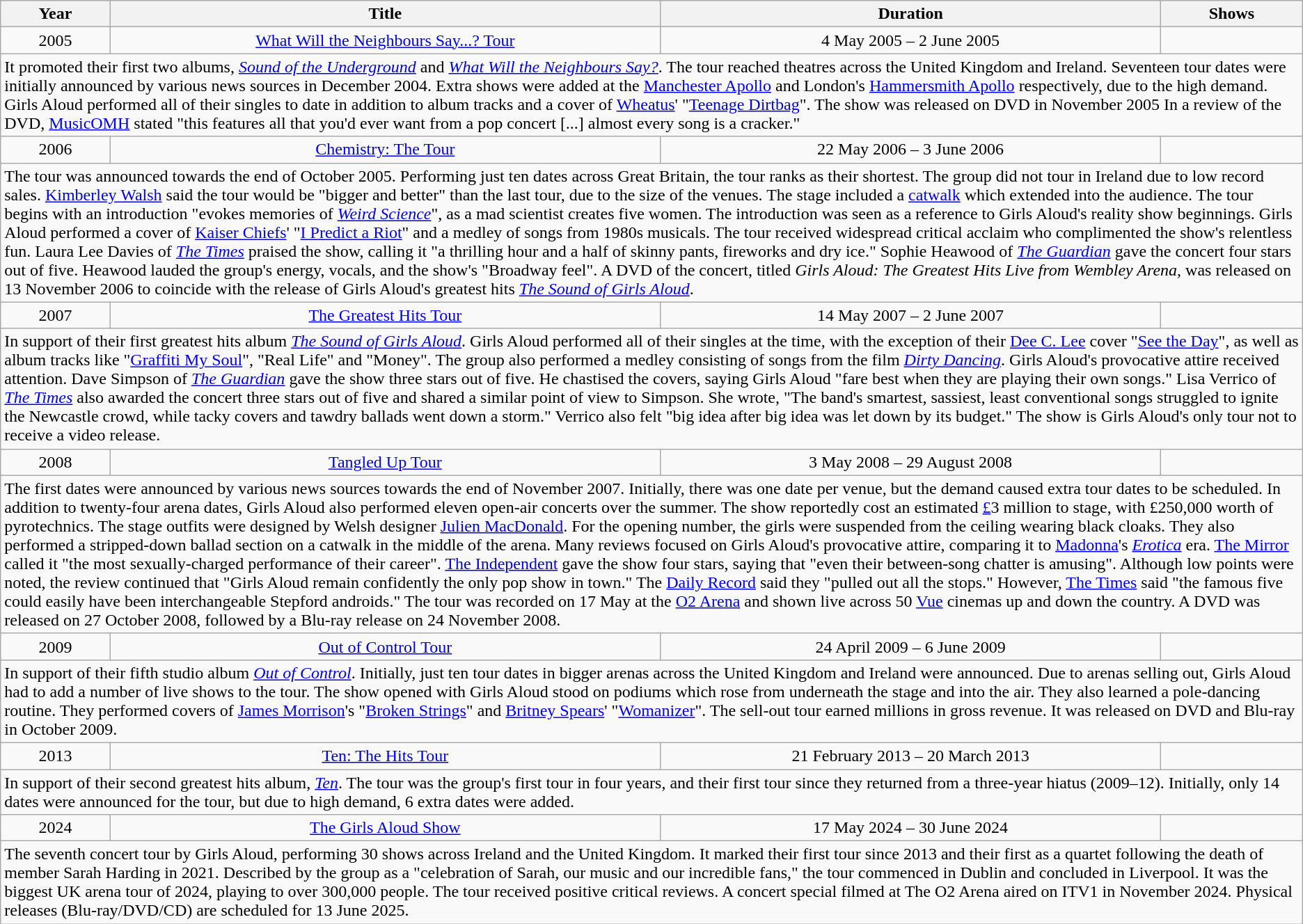<table class="wikitable">
<tr>
<th>Year</th>
<th>Title</th>
<th>Duration</th>
<th>Shows</th>
</tr>
<tr>
<td align="center">2005</td>
<td align="center"><a href='#'>What Will the Neighbours Say...? Tour</a></td>
<td align="center">4 May 2005 – 2 June 2005</td>
<td></td>
</tr>
<tr>
<td colspan=4>It promoted their first two albums, <em><a href='#'>Sound of the Underground</a></em> and <em><a href='#'>What Will the Neighbours Say?</a></em>. The tour reached theatres across the United Kingdom and Ireland. Seventeen tour dates were initially announced by various news sources in December 2004. Extra shows were added at the <a href='#'>Manchester Apollo</a> and London's <a href='#'>Hammersmith Apollo</a> respectively, due to the high demand. Girls Aloud performed all of their singles to date in addition to album tracks and a cover of <a href='#'>Wheatus</a>' "<a href='#'>Teenage Dirtbag</a>". The show was released on DVD in November 2005 In a review of the DVD, <a href='#'>MusicOMH</a> stated "this features all that you'd ever want from a pop concert [...] almost every song is a cracker."</td>
</tr>
<tr>
<td align="center">2006</td>
<td align="center"><a href='#'>Chemistry: The Tour</a></td>
<td align="center">22 May 2006 – 3 June 2006</td>
<td></td>
</tr>
<tr>
<td colspan=4>The tour was announced towards the end of October 2005. Performing just ten dates across Great Britain, the tour ranks as their shortest. The group did not tour in Ireland due to low record sales. <a href='#'>Kimberley Walsh</a> said the tour would be "bigger and better" than the last tour, due to the size of the venues. The stage included a <a href='#'>catwalk</a> which extended into the audience. The tour begins with an introduction "evokes memories of <em><a href='#'>Weird Science</a></em>", as a mad scientist creates five women. The introduction was seen as a reference to Girls Aloud's reality show beginnings. Girls Aloud performed a cover of <a href='#'>Kaiser Chiefs</a>' "<a href='#'>I Predict a Riot</a>" and a medley of songs from 1980s musicals. The tour received widespread critical acclaim who complimented the show's relentless fun. Laura Lee Davies of <em><a href='#'>The Times</a></em> praised the show, calling it "a thrilling hour and a half of skinny pants, fireworks and dry ice." Sophie Heawood of <em><a href='#'>The Guardian</a></em> gave the concert four stars out of five. Heawood lauded the group's energy, vocals, and the show's "Broadway feel". A DVD of the concert, titled <em>Girls Aloud: The Greatest Hits Live from Wembley Arena</em>, was released on 13 November 2006 to coincide with the release of Girls Aloud's greatest hits <em><a href='#'>The Sound of Girls Aloud</a></em>.</td>
</tr>
<tr>
<td align="center">2007</td>
<td align="center"><a href='#'>The Greatest Hits Tour</a></td>
<td align="center">14 May 2007 – 2 June 2007</td>
<td></td>
</tr>
<tr>
<td colspan=4>In support of their first greatest hits album <em><a href='#'>The Sound of Girls Aloud</a></em>. Girls Aloud performed all of their singles at the time, with the exception of their <a href='#'>Dee C. Lee</a> cover "<a href='#'>See the Day</a>", as well as album tracks like "<a href='#'>Graffiti My Soul</a>", "Real Life" and "Money". The group also performed a medley consisting of songs from the film <em><a href='#'>Dirty Dancing</a></em>. Girls Aloud's provocative attire received attention. Dave Simpson of <em><a href='#'>The Guardian</a></em> gave the show three stars out of five. He chastised the covers, saying Girls Aloud "fare best when they are playing their own songs." Lisa Verrico of <em><a href='#'>The Times</a></em> also awarded the concert three stars out of five and shared a similar point of view to Simpson. She wrote, "The band's smartest, sassiest, least conventional songs struggled to ignite the Newcastle crowd, while tacky covers and tawdry ballads went down a storm." Verrico also felt "big idea after big idea was let down by its budget." The show is Girls Aloud's only tour not to receive a video release.</td>
</tr>
<tr>
<td align="center">2008</td>
<td align="center"><a href='#'>Tangled Up Tour</a></td>
<td align="center">3 May 2008 – 29 August 2008</td>
<td></td>
</tr>
<tr>
<td colspan=4>The first dates were announced by various news sources towards the end of November 2007. Initially, there was one date per venue, but the demand caused extra tour dates to be scheduled. In addition to twenty-four arena dates, Girls Aloud also performed eleven open-air concerts over the summer. The show reportedly cost an estimated <a href='#'>£</a>3 million to stage, with £250,000 worth of pyrotechnics. The stage outfits were designed by Welsh designer <a href='#'>Julien MacDonald</a>. For the opening number, the girls were suspended from the ceiling wearing black cloaks. They also performed a stripped-down ballad section on a catwalk in the middle of the arena. Many reviews focused on Girls Aloud's provocative attire, comparing it to <a href='#'>Madonna</a>'s <em><a href='#'>Erotica</a></em> era. <a href='#'>The Mirror</a> called it "the most sexually-charged performance of their career". <a href='#'>The Independent</a> gave the show four stars, saying that "even their between-song chatter is amusing". Although low points were noted, the review continued that "Girls Aloud remain confidently the only pop show in town." The <a href='#'>Daily Record</a> said they "pulled out all the stops." However, <a href='#'>The Times</a> said "the famous five could easily have been interchangeable Stepford androids." The tour was recorded on 17 May at the <a href='#'>O2 Arena</a> and shown live across 50 <a href='#'>Vue</a> cinemas up and down the country. A DVD was released on 27 October 2008, followed by a Blu-ray release on 24 November 2008.</td>
</tr>
<tr>
<td align="center">2009</td>
<td align="center"><a href='#'>Out of Control Tour</a></td>
<td align="center">24 April 2009 – 6 June 2009</td>
<td></td>
</tr>
<tr>
<td colspan=4>In support of their fifth studio album <em><a href='#'>Out of Control</a></em>. Initially, just ten tour dates in bigger arenas across the United Kingdom and Ireland were announced. Due to arenas selling out, Girls Aloud had to add a number of live shows to the tour. The show opened with Girls Aloud stood on podiums which rose from underneath the stage and into the air. They also learned a pole-dancing routine. They performed covers of <a href='#'>James Morrison</a>'s "<a href='#'>Broken Strings</a>" and <a href='#'>Britney Spears</a>' "<a href='#'>Womanizer</a>". The sell-out tour earned millions in gross revenue. It was released on DVD and Blu-ray in October 2009.</td>
</tr>
<tr>
<td align="center">2013</td>
<td align="center"><a href='#'>Ten: The Hits Tour</a></td>
<td align="center">21 February 2013 – 20 March 2013</td>
<td></td>
</tr>
<tr>
<td colspan=4>In support of their second greatest hits album, <em><a href='#'>Ten</a></em>. The tour was the group's first tour in four years, and their first tour since they returned from a three-year hiatus (2009–12). Initially, only 14 dates were announced for the tour, but due to high demand, 6 extra dates were added.</td>
</tr>
<tr>
<td align="center">2024</td>
<td align="center"><a href='#'>The Girls Aloud Show</a></td>
<td align="center">17 May 2024 – 30 June 2024</td>
<td></td>
</tr>
<tr>
<td colspan=4>The seventh concert tour by Girls Aloud, performing 30 shows across Ireland and the United Kingdom. It marked their first tour since 2013 and their first as a quartet following the death of member Sarah Harding in 2021. Described by the group as a "celebration of Sarah, our music and our incredible fans," the tour commenced in Dublin and concluded in Liverpool. It was the biggest UK arena tour of 2024, playing to over 300,000 people. The tour received positive critical reviews. A concert special filmed at The O2 Arena aired on ITV1 in November 2024. Physical releases (Blu-ray/DVD/CD) are scheduled for 13 June 2025.</td>
</tr>
</table>
